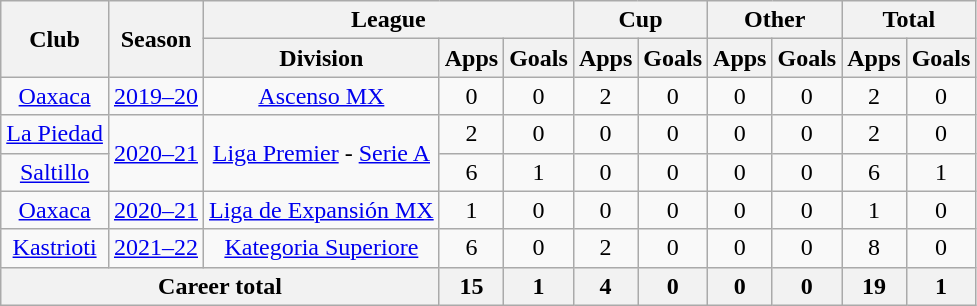<table class=wikitable style=text-align:center>
<tr>
<th rowspan="2">Club</th>
<th rowspan="2">Season</th>
<th colspan="3">League</th>
<th colspan="2">Cup</th>
<th colspan="2">Other</th>
<th colspan="2">Total</th>
</tr>
<tr>
<th>Division</th>
<th>Apps</th>
<th>Goals</th>
<th>Apps</th>
<th>Goals</th>
<th>Apps</th>
<th>Goals</th>
<th>Apps</th>
<th>Goals</th>
</tr>
<tr>
<td><a href='#'>Oaxaca</a></td>
<td><a href='#'>2019–20</a></td>
<td><a href='#'>Ascenso MX</a></td>
<td>0</td>
<td>0</td>
<td>2</td>
<td>0</td>
<td>0</td>
<td>0</td>
<td>2</td>
<td>0</td>
</tr>
<tr>
<td><a href='#'>La Piedad</a></td>
<td rowspan="2"><a href='#'>2020–21</a></td>
<td rowspan="2"><a href='#'>Liga Premier</a> - <a href='#'>Serie A</a></td>
<td>2</td>
<td>0</td>
<td>0</td>
<td>0</td>
<td>0</td>
<td>0</td>
<td>2</td>
<td>0</td>
</tr>
<tr>
<td><a href='#'>Saltillo</a></td>
<td>6</td>
<td>1</td>
<td>0</td>
<td>0</td>
<td>0</td>
<td>0</td>
<td>6</td>
<td>1</td>
</tr>
<tr>
<td><a href='#'>Oaxaca</a></td>
<td><a href='#'>2020–21</a></td>
<td><a href='#'>Liga de Expansión MX</a></td>
<td>1</td>
<td>0</td>
<td>0</td>
<td>0</td>
<td>0</td>
<td>0</td>
<td>1</td>
<td>0</td>
</tr>
<tr>
<td><a href='#'>Kastrioti</a></td>
<td><a href='#'>2021–22</a></td>
<td><a href='#'>Kategoria Superiore</a></td>
<td>6</td>
<td>0</td>
<td>2</td>
<td>0</td>
<td>0</td>
<td>0</td>
<td>8</td>
<td>0</td>
</tr>
<tr>
<th colspan="3"><strong>Career total</strong></th>
<th>15</th>
<th>1</th>
<th>4</th>
<th>0</th>
<th>0</th>
<th>0</th>
<th>19</th>
<th>1</th>
</tr>
</table>
